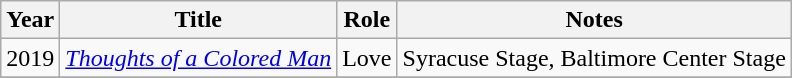<table class="wikitable sortable">
<tr>
<th>Year</th>
<th>Title</th>
<th>Role</th>
<th>Notes</th>
</tr>
<tr>
<td>2019</td>
<td><em><a href='#'>Thoughts of a Colored Man</a></em></td>
<td>Love</td>
<td>Syracuse Stage, Baltimore Center Stage</td>
</tr>
<tr>
</tr>
</table>
